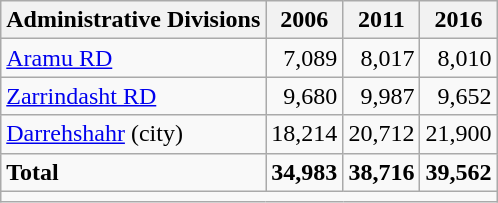<table class="wikitable">
<tr>
<th>Administrative Divisions</th>
<th>2006</th>
<th>2011</th>
<th>2016</th>
</tr>
<tr>
<td><a href='#'>Aramu RD</a></td>
<td style="text-align: right;">7,089</td>
<td style="text-align: right;">8,017</td>
<td style="text-align: right;">8,010</td>
</tr>
<tr>
<td><a href='#'>Zarrindasht RD</a></td>
<td style="text-align: right;">9,680</td>
<td style="text-align: right;">9,987</td>
<td style="text-align: right;">9,652</td>
</tr>
<tr>
<td><a href='#'>Darrehshahr</a> (city)</td>
<td style="text-align: right;">18,214</td>
<td style="text-align: right;">20,712</td>
<td style="text-align: right;">21,900</td>
</tr>
<tr>
<td><strong>Total</strong></td>
<td style="text-align: right;"><strong>34,983</strong></td>
<td style="text-align: right;"><strong>38,716</strong></td>
<td style="text-align: right;"><strong>39,562</strong></td>
</tr>
<tr>
<td colspan=4></td>
</tr>
</table>
